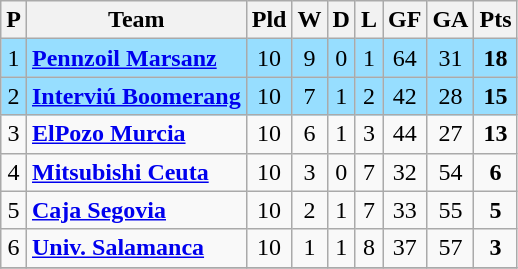<table class="wikitable sortable" style="text-align: center;">
<tr>
<th align="center">P</th>
<th align="center">Team</th>
<th align="center">Pld</th>
<th align="center">W</th>
<th align="center">D</th>
<th align="center">L</th>
<th align="center">GF</th>
<th align="center">GA</th>
<th align="center">Pts</th>
</tr>
<tr ! style="background:#97DEFF;">
<td>1</td>
<td align="left"><strong><a href='#'>Pennzoil Marsanz</a></strong></td>
<td>10</td>
<td>9</td>
<td>0</td>
<td>1</td>
<td>64</td>
<td>31</td>
<td><strong>18</strong></td>
</tr>
<tr ! style="background:#97DEFF;">
<td>2</td>
<td align="left"><strong><a href='#'>Interviú Boomerang</a></strong></td>
<td>10</td>
<td>7</td>
<td>1</td>
<td>2</td>
<td>42</td>
<td>28</td>
<td><strong>15</strong></td>
</tr>
<tr>
<td>3</td>
<td align="left"><strong><a href='#'>ElPozo Murcia</a></strong></td>
<td>10</td>
<td>6</td>
<td>1</td>
<td>3</td>
<td>44</td>
<td>27</td>
<td><strong>13</strong></td>
</tr>
<tr>
<td>4</td>
<td align="left"><strong><a href='#'>Mitsubishi Ceuta</a></strong></td>
<td>10</td>
<td>3</td>
<td>0</td>
<td>7</td>
<td>32</td>
<td>54</td>
<td><strong>6</strong></td>
</tr>
<tr>
<td>5</td>
<td align="left"><strong><a href='#'>Caja Segovia</a></strong></td>
<td>10</td>
<td>2</td>
<td>1</td>
<td>7</td>
<td>33</td>
<td>55</td>
<td><strong>5</strong></td>
</tr>
<tr>
<td>6</td>
<td align="left"><strong><a href='#'>Univ. Salamanca</a></strong></td>
<td>10</td>
<td>1</td>
<td>1</td>
<td>8</td>
<td>37</td>
<td>57</td>
<td><strong>3</strong></td>
</tr>
<tr>
</tr>
</table>
